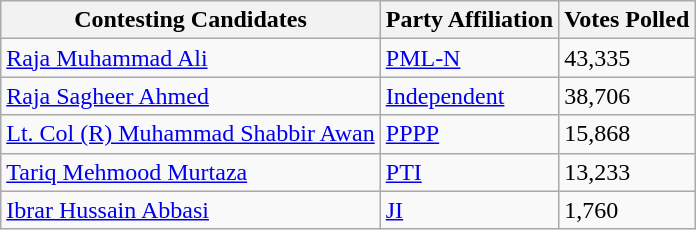<table class="wikitable sortable">
<tr>
<th>Contesting Candidates</th>
<th>Party Affiliation</th>
<th>Votes Polled</th>
</tr>
<tr>
<td><a href='#'>Raja Muhammad Ali</a></td>
<td><a href='#'>PML-N</a></td>
<td>43,335</td>
</tr>
<tr>
<td><a href='#'>Raja Sagheer Ahmed</a></td>
<td><a href='#'>Independent</a></td>
<td>38,706</td>
</tr>
<tr>
<td><a href='#'>Lt. Col (R) Muhammad Shabbir Awan</a></td>
<td><a href='#'>PPPP</a></td>
<td>15,868</td>
</tr>
<tr>
<td><a href='#'>Tariq Mehmood Murtaza</a></td>
<td><a href='#'>PTI</a></td>
<td>13,233</td>
</tr>
<tr>
<td><a href='#'>Ibrar Hussain Abbasi</a></td>
<td><a href='#'>JI</a></td>
<td>1,760</td>
</tr>
</table>
